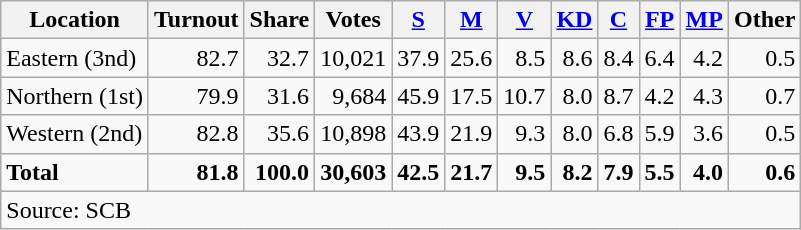<table class="wikitable sortable" style=text-align:right>
<tr>
<th>Location</th>
<th>Turnout</th>
<th>Share</th>
<th>Votes</th>
<th><a href='#'>S</a></th>
<th><a href='#'>M</a></th>
<th><a href='#'>V</a></th>
<th><a href='#'>KD</a></th>
<th><a href='#'>C</a></th>
<th><a href='#'>FP</a></th>
<th><a href='#'>MP</a></th>
<th>Other</th>
</tr>
<tr>
<td align=left>Eastern (3nd)</td>
<td>82.7</td>
<td>32.7</td>
<td>10,021</td>
<td>37.9</td>
<td>25.6</td>
<td>8.5</td>
<td>8.6</td>
<td>8.4</td>
<td>6.4</td>
<td>4.2</td>
<td>0.5</td>
</tr>
<tr>
<td align=left>Northern (1st)</td>
<td>79.9</td>
<td>31.6</td>
<td>9,684</td>
<td>45.9</td>
<td>17.5</td>
<td>10.7</td>
<td>8.0</td>
<td>8.7</td>
<td>4.2</td>
<td>4.3</td>
<td>0.7</td>
</tr>
<tr>
<td align=left>Western (2nd)</td>
<td>82.8</td>
<td>35.6</td>
<td>10,898</td>
<td>43.9</td>
<td>21.9</td>
<td>9.3</td>
<td>8.0</td>
<td>6.8</td>
<td>5.9</td>
<td>3.6</td>
<td>0.5</td>
</tr>
<tr>
<td align=left><strong>Total</strong></td>
<td><strong>81.8</strong></td>
<td><strong>100.0</strong></td>
<td><strong>30,603</strong></td>
<td><strong>42.5</strong></td>
<td><strong>21.7</strong></td>
<td><strong>9.5</strong></td>
<td><strong>8.2</strong></td>
<td><strong>7.9</strong></td>
<td><strong>5.5</strong></td>
<td><strong>4.0</strong></td>
<td><strong>0.6</strong></td>
</tr>
<tr>
<td align=left colspan=12>Source: SCB </td>
</tr>
</table>
